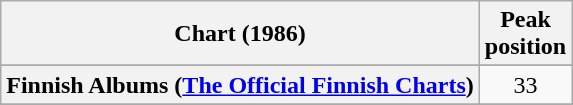<table class="wikitable sortable plainrowheaders" style="text-align:center">
<tr>
<th scope="col">Chart (1986)</th>
<th scope="col">Peak<br>position</th>
</tr>
<tr>
</tr>
<tr>
<th scope="row">Finnish Albums (<a href='#'>The Official Finnish Charts</a>)</th>
<td align="center">33</td>
</tr>
<tr>
</tr>
</table>
